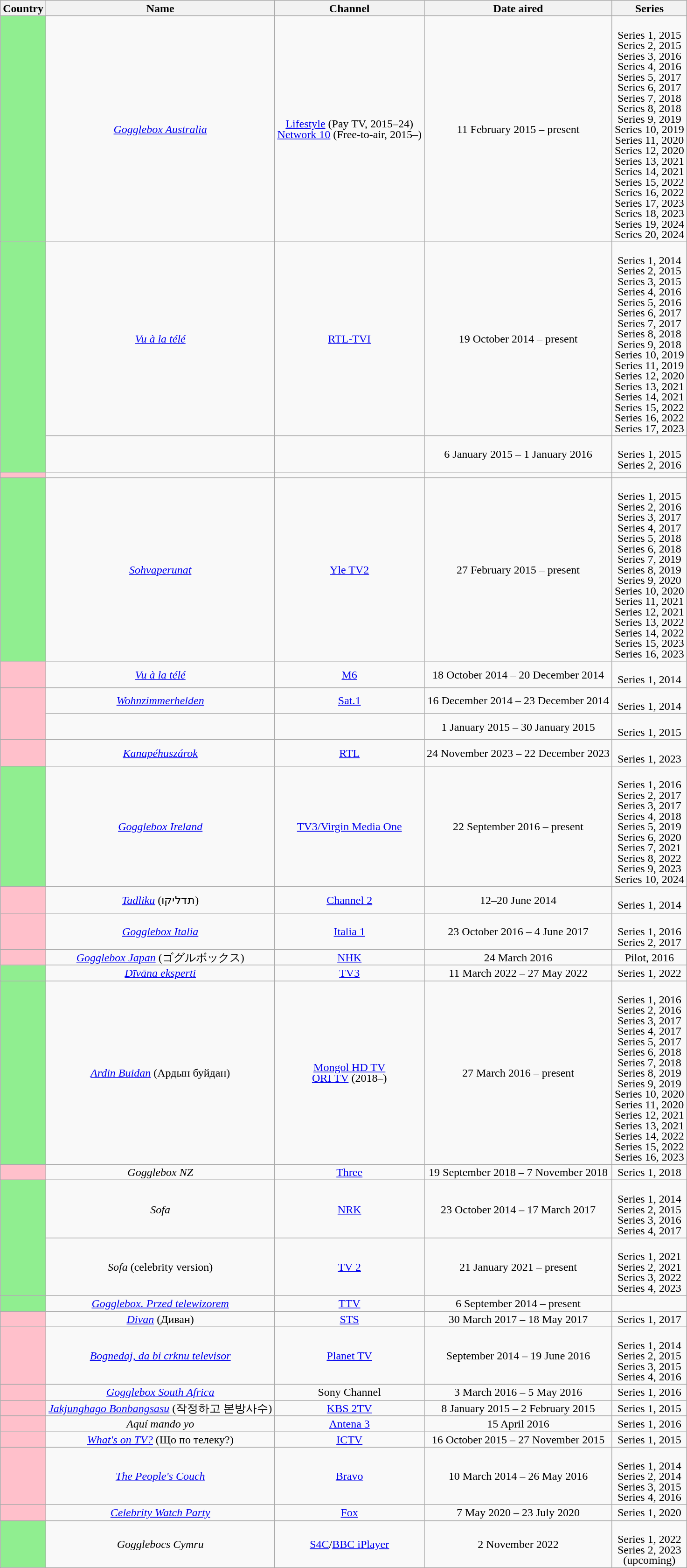<table class="wikitable sortable" style="text-align:center; font-size:100%; line-height:15px;">
<tr>
<th>Country</th>
<th>Name</th>
<th>Channel</th>
<th>Date aired</th>
<th>Series</th>
</tr>
<tr>
<td style="background:#90EE90;" align="left"><strong></strong></td>
<td><em><a href='#'>Gogglebox Australia</a></em></td>
<td><a href='#'>Lifestyle</a> (Pay TV, 2015–24) <br> <a href='#'>Network 10</a> (Free-to-air, 2015–)</td>
<td>11 February 2015 – present</td>
<td><br>Series 1, 2015<br>
Series 2, 2015<br>
Series 3, 2016<br>
Series 4, 2016<br>
Series 5, 2017<br>
Series 6, 2017<br>
Series 7, 2018<br>
Series 8, 2018<br>
Series 9, 2019<br>
Series 10, 2019<br>
Series 11, 2020<br>
Series 12, 2020<br>
Series 13, 2021<br>
Series 14, 2021<br>
Series 15, 2022<br>
Series 16, 2022<br>
Series 17, 2023<br>
Series 18, 2023<br>
Series 19, 2024<br>
Series 20, 2024<br></td>
</tr>
<tr>
<td style="background:#90EE90;" align="left" rowspan=2><strong></strong></td>
<td><em><a href='#'>Vu à la télé</a></em></td>
<td><a href='#'>RTL-TVI</a></td>
<td>19 October 2014 – present</td>
<td><br>Series 1, 2014<br>
Series 2, 2015<br>
Series 3, 2015<br>
Series 4, 2016<br>
Series 5, 2016<br>
Series 6, 2017<br>
Series 7, 2017<br>
Series 8, 2018<br>
Series 9, 2018<br>
Series 10, 2019<br>
Series 11, 2019<br>
Series 12, 2020<br>
Series 13, 2021<br>
Series 14, 2021<br>
Series 15, 2022<br>
Series 16, 2022<br>
Series 17, 2023</td>
</tr>
<tr>
<td><em></em></td>
<td></td>
<td>6 January 2015 – 1 January 2016</td>
<td><br>Series 1, 2015<br>
Series 2, 2016</td>
</tr>
<tr>
<td style="background:#FFC0CB;" align="left"><strong></strong></td>
<td></td>
<td></td>
<td></td>
<td></td>
</tr>
<tr>
<td style="background:#90EE90;" align="left"><strong></strong></td>
<td><em><a href='#'>Sohvaperunat</a></em></td>
<td><a href='#'>Yle TV2</a></td>
<td>27 February 2015 – present</td>
<td><br>Series 1, 2015<br>
Series 2, 2016<br>
Series 3, 2017<br>
Series 4, 2017<br>
Series 5, 2018<br>
Series 6, 2018<br>
Series 7, 2019<br>
Series 8, 2019<br>
Series 9, 2020<br>
Series 10, 2020<br>
Series 11, 2021<br>
Series 12, 2021<br>
Series 13, 2022<br>
Series 14, 2022<br>
Series 15, 2023<br>
Series 16, 2023</td>
</tr>
<tr>
<td style="background:#FFC0CB;" align="left"><strong></strong></td>
<td><em><a href='#'>Vu à la télé</a></em></td>
<td><a href='#'>M6</a></td>
<td>18 October 2014 – 20 December 2014</td>
<td><br>Series 1, 2014<br></td>
</tr>
<tr>
<td style="background:#FFC0CB;" align="left" rowspan=2><strong></strong></td>
<td><em><a href='#'>Wohnzimmerhelden</a></em></td>
<td><a href='#'>Sat.1</a></td>
<td>16 December 2014 – 23 December 2014</td>
<td><br>Series 1, 2014<br></td>
</tr>
<tr>
<td><em></em></td>
<td></td>
<td>1 January 2015 – 30 January 2015</td>
<td><br>Series 1, 2015<br></td>
</tr>
<tr>
<td style="background:#FFC0CB;" align="left"><strong></strong></td>
<td><em><a href='#'>Kanapéhuszárok</a></em></td>
<td><a href='#'>RTL</a></td>
<td>24 November 2023 – 22 December 2023</td>
<td><br>Series 1, 2023</td>
</tr>
<tr>
<td style="background:#90EE90;" align="left"><strong></strong></td>
<td><em> <a href='#'>Gogglebox Ireland</a></em></td>
<td><a href='#'>TV3/Virgin Media One</a></td>
<td>22 September 2016 – present</td>
<td><br>Series 1, 2016<br>
Series 2, 2017<br>
Series 3, 2017<br>
Series 4, 2018<br>
Series 5, 2019<br>
Series 6, 2020<br>
Series 7, 2021<br>
Series 8, 2022<br>Series 9, 2023<br>Series 10, 2024<br></td>
</tr>
<tr>
<td style="background:#FFC0CB;" align="left"><strong></strong></td>
<td><em><a href='#'>Tadliku</a></em> (תדליקו)</td>
<td><a href='#'>Channel 2</a></td>
<td>12–20 June 2014</td>
<td><br>Series 1, 2014<br></td>
</tr>
<tr>
<td style="background:#FFC0CB;" align="left"><strong></strong></td>
<td><em><a href='#'>Gogglebox Italia</a></em></td>
<td><a href='#'>Italia 1</a></td>
<td>23 October 2016 – 4 June 2017</td>
<td><br>Series 1, 2016<br>
Series 2, 2017<br></td>
</tr>
<tr>
<td style="background:#FFC0CB;" align="left"><strong></strong></td>
<td><em><a href='#'>Gogglebox Japan</a></em> (ゴグルボックス)</td>
<td><a href='#'>NHK</a></td>
<td>24 March 2016</td>
<td>Pilot, 2016</td>
</tr>
<tr>
<td style="background:#90EE90;" align="left"><strong></strong></td>
<td><em><a href='#'>Dīvāna eksperti</a></em></td>
<td><a href='#'>TV3</a></td>
<td>11 March 2022 – 27 May 2022</td>
<td>Series 1, 2022</td>
</tr>
<tr>
<td style="background:#90EE90;" align="left"><strong></strong></td>
<td><em><a href='#'>Ardin Buidan</a></em> (Ардын буйдан)</td>
<td><a href='#'>Mongol HD TV</a> <br> <a href='#'>ORI TV</a> (2018–)</td>
<td>27 March 2016 – present</td>
<td><br>Series 1, 2016<br>
Series 2, 2016<br>
Series 3, 2017<br>
Series 4, 2017<br>
Series 5, 2017<br>
Series 6, 2018<br>
Series 7, 2018<br>
Series 8, 2019<br>
Series 9, 2019<br>
Series 10, 2020<br>
Series 11, 2020<br>
Series 12, 2021<br>
Series 13, 2021<br>
Series 14, 2022<br>
Series 15, 2022<br>
Series 16, 2023<br></td>
</tr>
<tr>
<td style="background:#FFC0CB;" align="left"><strong></strong></td>
<td><em> Gogglebox NZ</em></td>
<td><a href='#'>Three</a></td>
<td>19 September 2018 – 7 November 2018</td>
<td>Series 1, 2018</td>
</tr>
<tr>
<td style="background:#90EE90;" align="left" rowspan=2><strong></strong></td>
<td><em>Sofa</em></td>
<td><a href='#'>NRK</a></td>
<td>23 October 2014 – 17 March 2017</td>
<td><br>Series 1, 2014<br>
Series 2, 2015<br>
Series 3, 2016<br>
Series 4, 2017</td>
</tr>
<tr>
<td><em>Sofa</em> (celebrity version)</td>
<td><a href='#'>TV 2</a></td>
<td>21 January 2021 – present</td>
<td><br>Series 1, 2021<br>
Series 2, 2021<br>
Series 3, 2022<br>
Series 4, 2023</td>
</tr>
<tr>
<td style="background:#90EE90;" align="left"><strong></strong></td>
<td><em><a href='#'>Gogglebox. Przed telewizorem</a></em></td>
<td><a href='#'>TTV</a></td>
<td>6 September 2014 – present</td>
<td></td>
</tr>
<tr>
<td style="background:#FFC0CB;" align="left"><strong></strong></td>
<td><em><a href='#'>Divan</a></em> (Диван)</td>
<td><a href='#'>STS</a></td>
<td>30 March 2017 – 18 May 2017</td>
<td>Series 1, 2017</td>
</tr>
<tr>
<td style="background:#FFC0CB;" align="left"><strong></strong></td>
<td><em><a href='#'>Bognedaj, da bi crknu televisor</a></em></td>
<td><a href='#'>Planet TV</a></td>
<td>September 2014 – 19 June 2016</td>
<td><br>Series 1, 2014<br>
Series 2, 2015<br>
Series 3, 2015<br>
Series 4, 2016<br></td>
</tr>
<tr>
<td style="background:#FFC0CB;" align="left"><strong></strong></td>
<td><em><a href='#'>Gogglebox South Africa</a></em></td>
<td>Sony Channel</td>
<td>3 March 2016 – 5 May 2016</td>
<td>Series 1, 2016</td>
</tr>
<tr>
<td style="background:#FFC0CB;" align="left"><strong></strong></td>
<td><em><a href='#'>Jakjunghago Bonbangsasu</a></em> (작정하고 본방사수)</td>
<td><a href='#'>KBS 2TV</a></td>
<td>8 January 2015 – 2 February 2015</td>
<td>Series 1, 2015</td>
</tr>
<tr>
<td style="background:#FFC0CB;" align="left"><strong></strong></td>
<td><em>Aquí mando yo</em></td>
<td><a href='#'>Antena 3</a></td>
<td>15 April 2016</td>
<td>Series 1, 2016</td>
</tr>
<tr>
<td style="background:#FFC0CB;" align="left"><strong></strong></td>
<td><em><a href='#'>What's on TV?</a></em> (Що по телеку?)</td>
<td><a href='#'>ICTV</a></td>
<td>16 October 2015 – 27 November 2015</td>
<td>Series 1, 2015</td>
</tr>
<tr>
<td style="background:#FFC0CB;" align="left"><strong><br></strong></td>
<td><em><a href='#'>The People's Couch</a></em></td>
<td><a href='#'>Bravo</a></td>
<td>10 March 2014 – 26 May 2016</td>
<td><br>Series 1, 2014<br>
Series 2, 2014<br>
Series 3, 2015<br>
Series 4, 2016<br></td>
</tr>
<tr>
<td style="background:#FFC0CB;" align="left"><strong></strong></td>
<td><em><a href='#'>Celebrity Watch Party</a></em></td>
<td><a href='#'>Fox</a></td>
<td>7 May 2020 – 23 July 2020</td>
<td>Series 1, 2020</td>
</tr>
<tr>
<td style="background:#90EE90;" align="left"><strong></strong></td>
<td><em>Gogglebocs Cymru</em></td>
<td><a href='#'>S4C</a>/<a href='#'>BBC&nbsp;iPlayer</a></td>
<td>2 November 2022</td>
<td><br>Series 1, 2022<br>
Series 2, 2023<br> (upcoming)</td>
</tr>
</table>
